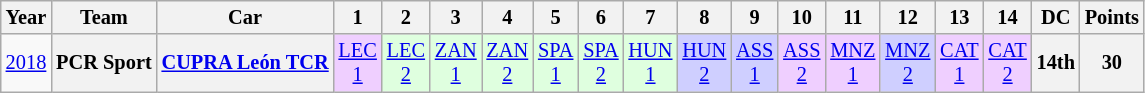<table class="wikitable" style="text-align:center; font-size:85%">
<tr>
<th>Year</th>
<th>Team</th>
<th>Car</th>
<th>1</th>
<th>2</th>
<th>3</th>
<th>4</th>
<th>5</th>
<th>6</th>
<th>7</th>
<th>8</th>
<th>9</th>
<th>10</th>
<th>11</th>
<th>12</th>
<th>13</th>
<th>14</th>
<th>DC</th>
<th>Points</th>
</tr>
<tr>
<td><a href='#'>2018</a></td>
<th nowrap>PCR Sport</th>
<th nowrap><a href='#'>CUPRA León TCR</a></th>
<td style="background:#EFCFFF;"><a href='#'>LEC<br>1</a><br></td>
<td style="background:#DFFFDF;"><a href='#'>LEC<br>2</a><br></td>
<td style="background:#DFFFDF;"><a href='#'>ZAN<br>1</a><br></td>
<td style="background:#DFFFDF;"><a href='#'>ZAN<br>2</a><br></td>
<td style="background:#DFFFDF;"><a href='#'>SPA<br>1</a><br></td>
<td style="background:#DFFFDF;"><a href='#'>SPA<br>2</a><br></td>
<td style="background:#DFFFDF;"><a href='#'>HUN<br>1</a><br></td>
<td style="background:#CFCFFF;"><a href='#'>HUN<br>2</a><br></td>
<td style="background:#CFCFFF;"><a href='#'>ASS<br>1</a><br></td>
<td style="background:#EFCFFF;"><a href='#'>ASS<br>2</a><br></td>
<td style="background:#EFCFFF;"><a href='#'>MNZ<br>1</a><br></td>
<td style="background:#CFCFFF;"><a href='#'>MNZ<br>2</a><br></td>
<td style="background:#EFCFFF;"><a href='#'>CAT<br>1</a><br></td>
<td style="background:#EFCFFF;"><a href='#'>CAT<br>2</a><br></td>
<th>14th</th>
<th>30</th>
</tr>
</table>
